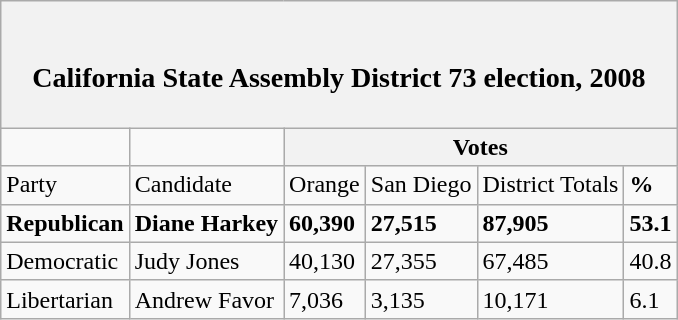<table class="wikitable">
<tr>
<th colspan="6"><br><h3>California State Assembly District 73 election, 2008</h3></th>
</tr>
<tr>
<td></td>
<td></td>
<th colspan="4">Votes</th>
</tr>
<tr>
<td>Party</td>
<td>Candidate</td>
<td>Orange</td>
<td>San Diego</td>
<td>District Totals</td>
<td><strong>%</strong></td>
</tr>
<tr>
<td><strong>Republican</strong></td>
<td><strong>Diane Harkey</strong></td>
<td><strong>60,390</strong></td>
<td><strong>27,515</strong></td>
<td><strong>87,905</strong></td>
<td><strong>53.1</strong></td>
</tr>
<tr>
<td>Democratic</td>
<td>Judy Jones</td>
<td>40,130</td>
<td>27,355</td>
<td>67,485</td>
<td>40.8</td>
</tr>
<tr>
<td>Libertarian</td>
<td>Andrew Favor</td>
<td>7,036</td>
<td>3,135</td>
<td>10,171</td>
<td>6.1</td>
</tr>
</table>
